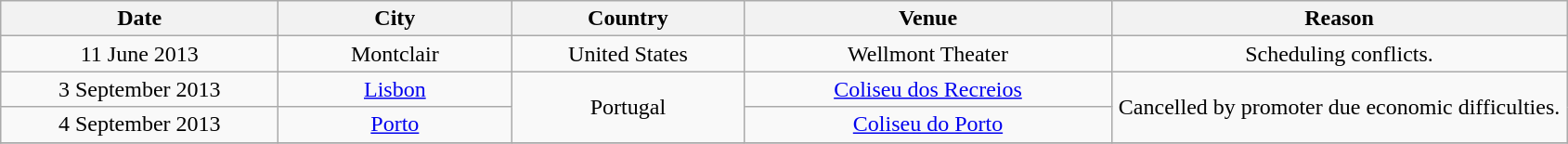<table class="wikitable" style="text-align:center;">
<tr>
<th scope="col" style="width:12em;">Date</th>
<th scope="col" style="width:10em;">City</th>
<th scope="col" style="width:10em;">Country</th>
<th scope="col" style="width:16em;">Venue</th>
<th scope="col" style="width:20em;">Reason</th>
</tr>
<tr>
<td>11 June 2013</td>
<td>Montclair</td>
<td>United States</td>
<td>Wellmont Theater</td>
<td>Scheduling conflicts.</td>
</tr>
<tr>
<td>3 September 2013</td>
<td><a href='#'>Lisbon</a></td>
<td rowspan=2>Portugal</td>
<td><a href='#'>Coliseu dos Recreios</a></td>
<td rowspan="2">Cancelled by promoter due economic difficulties.</td>
</tr>
<tr>
<td>4 September 2013</td>
<td><a href='#'>Porto</a></td>
<td><a href='#'>Coliseu do Porto</a></td>
</tr>
<tr>
</tr>
</table>
